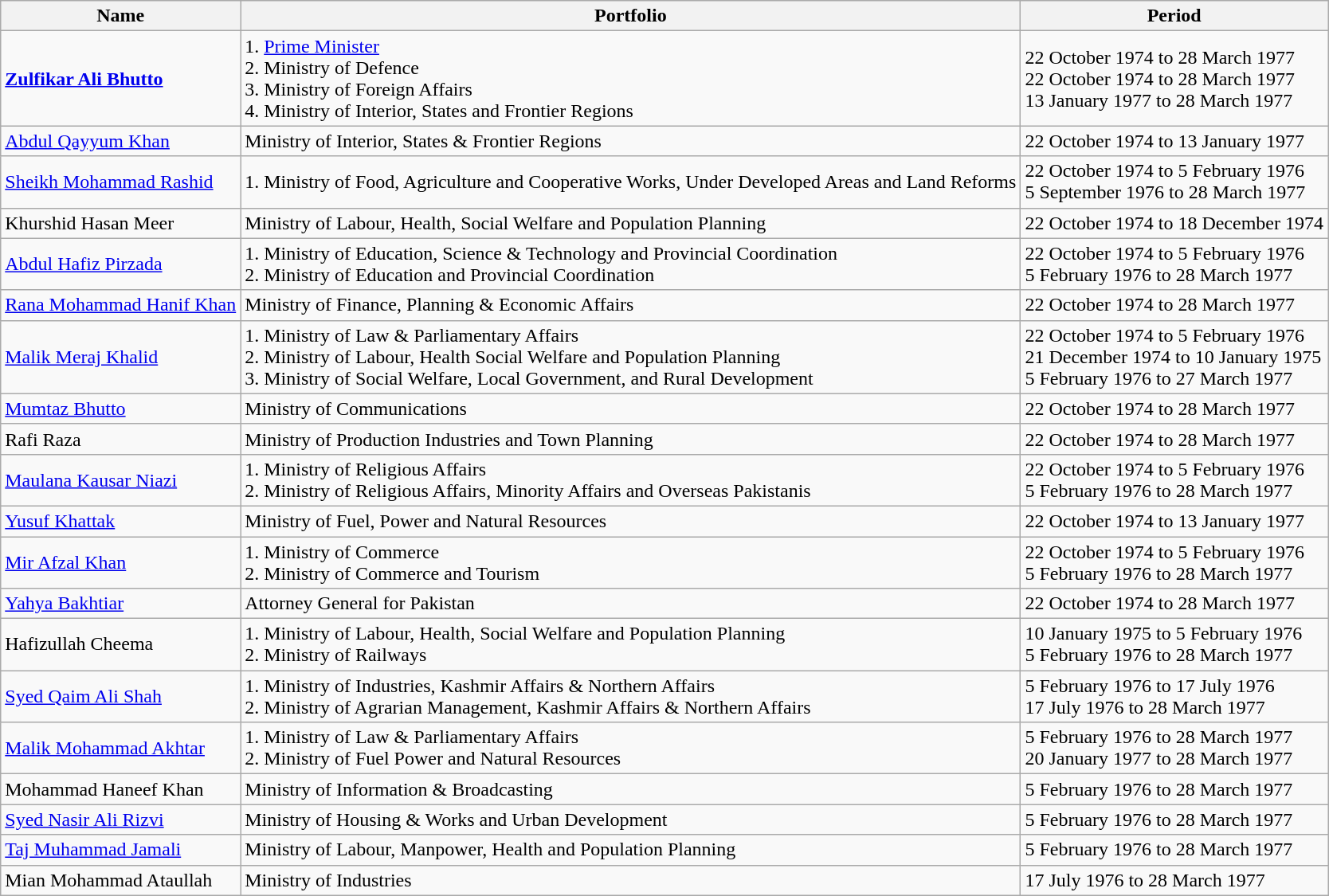<table class="wikitable sortable">
<tr>
<th>Name</th>
<th>Portfolio</th>
<th>Period</th>
</tr>
<tr>
<td><strong><a href='#'>Zulfikar Ali Bhutto</a></strong></td>
<td>1. <a href='#'>Prime Minister</a><br>2. Ministry of Defence <br>3. Ministry of Foreign Affairs <br>4. Ministry of Interior, States and Frontier Regions</td>
<td>22 October 1974 to 28 March 1977 <br> 22 October 1974 to 28 March 1977 <br> 13 January 1977 to 28 March 1977</td>
</tr>
<tr>
<td><a href='#'>Abdul Qayyum Khan</a></td>
<td>Ministry of Interior, States & Frontier Regions</td>
<td>22 October 1974 to 13 January 1977</td>
</tr>
<tr>
<td><a href='#'>Sheikh Mohammad Rashid</a></td>
<td>1. Ministry of Food, Agriculture and Cooperative Works, Under Developed Areas and Land Reforms</td>
<td>22 October 1974 to 5 February 1976 <br> 5 September 1976 to 28 March 1977</td>
</tr>
<tr>
<td>Khurshid Hasan Meer</td>
<td>Ministry of Labour, Health, Social Welfare and Population Planning</td>
<td>22 October 1974 to 18 December 1974</td>
</tr>
<tr>
<td><a href='#'>Abdul Hafiz Pirzada</a></td>
<td>1. Ministry of Education, Science & Technology and Provincial Coordination <br>2. Ministry of Education and Provincial Coordination</td>
<td>22 October 1974 to 5 February 1976 <br> 5 February 1976 to 28 March 1977</td>
</tr>
<tr>
<td><a href='#'>Rana Mohammad Hanif Khan</a></td>
<td>Ministry of Finance, Planning & Economic Affairs</td>
<td>22 October 1974 to 28 March 1977</td>
</tr>
<tr>
<td><a href='#'>Malik Meraj Khalid</a></td>
<td>1. Ministry of Law & Parliamentary Affairs <br>2. Ministry of Labour, Health Social Welfare and Population Planning <br>3. Ministry of Social Welfare, Local Government, and Rural Development</td>
<td>22 October 1974 to 5 February 1976 <br> 21 December 1974 to 10 January 1975 <br> 5 February 1976 to 27 March 1977</td>
</tr>
<tr>
<td><a href='#'>Mumtaz Bhutto</a></td>
<td>Ministry of Communications</td>
<td>22 October 1974 to 28 March 1977</td>
</tr>
<tr>
<td>Rafi Raza</td>
<td>Ministry of Production Industries and Town Planning</td>
<td>22 October 1974 to 28 March 1977</td>
</tr>
<tr>
<td><a href='#'>Maulana Kausar Niazi</a></td>
<td>1. Ministry of Religious Affairs <br>2. Ministry of Religious Affairs, Minority Affairs and Overseas Pakistanis</td>
<td>22 October 1974 to 5 February 1976 <br> 5 February 1976 to 28 March 1977</td>
</tr>
<tr>
<td><a href='#'>Yusuf Khattak</a></td>
<td>Ministry of Fuel, Power and Natural Resources</td>
<td>22 October 1974 to 13 January 1977</td>
</tr>
<tr>
<td><a href='#'>Mir Afzal Khan</a></td>
<td>1. Ministry of Commerce <br>2. Ministry of Commerce and Tourism</td>
<td>22 October 1974 to 5 February 1976 <br> 5 February 1976 to 28 March 1977</td>
</tr>
<tr>
<td><a href='#'>Yahya Bakhtiar</a></td>
<td>Attorney General for Pakistan</td>
<td>22 October 1974 to 28 March 1977</td>
</tr>
<tr>
<td>Hafizullah Cheema</td>
<td>1. Ministry of Labour, Health, Social Welfare and Population Planning <br>2. Ministry of Railways</td>
<td>10 January 1975 to 5 February 1976 <br> 5 February 1976 to 28 March 1977</td>
</tr>
<tr>
<td><a href='#'>Syed Qaim Ali Shah</a></td>
<td>1. Ministry of Industries, Kashmir Affairs & Northern Affairs <br>2. Ministry of Agrarian Management, Kashmir Affairs & Northern Affairs</td>
<td>5 February 1976 to 17 July 1976 <br> 17 July 1976 to 28 March 1977</td>
</tr>
<tr>
<td><a href='#'>Malik Mohammad Akhtar</a></td>
<td>1. Ministry of Law & Parliamentary Affairs <br>2. Ministry of Fuel Power and Natural Resources</td>
<td>5 February 1976 to 28 March 1977 <br> 20 January 1977 to 28 March 1977</td>
</tr>
<tr>
<td>Mohammad Haneef Khan</td>
<td>Ministry of Information & Broadcasting</td>
<td>5 February 1976 to 28 March 1977</td>
</tr>
<tr>
<td><a href='#'>Syed Nasir Ali Rizvi</a></td>
<td>Ministry of Housing & Works and Urban Development</td>
<td>5 February 1976 to 28 March 1977</td>
</tr>
<tr>
<td><a href='#'>Taj Muhammad Jamali</a></td>
<td>Ministry of Labour, Manpower, Health and Population Planning</td>
<td>5 February 1976 to 28 March 1977</td>
</tr>
<tr>
<td>Mian Mohammad Ataullah</td>
<td>Ministry of Industries</td>
<td>17 July 1976 to 28 March 1977</td>
</tr>
</table>
